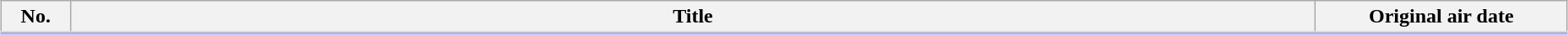<table class="wikitable" style="width:98%; margin:auto; background:#FFF;">
<tr style="border-bottom: 3px solid #CCF;">
<th style="width:3em;">No.</th>
<th>Title</th>
<th style="width:12em;">Original air date</th>
</tr>
<tr>
</tr>
</table>
